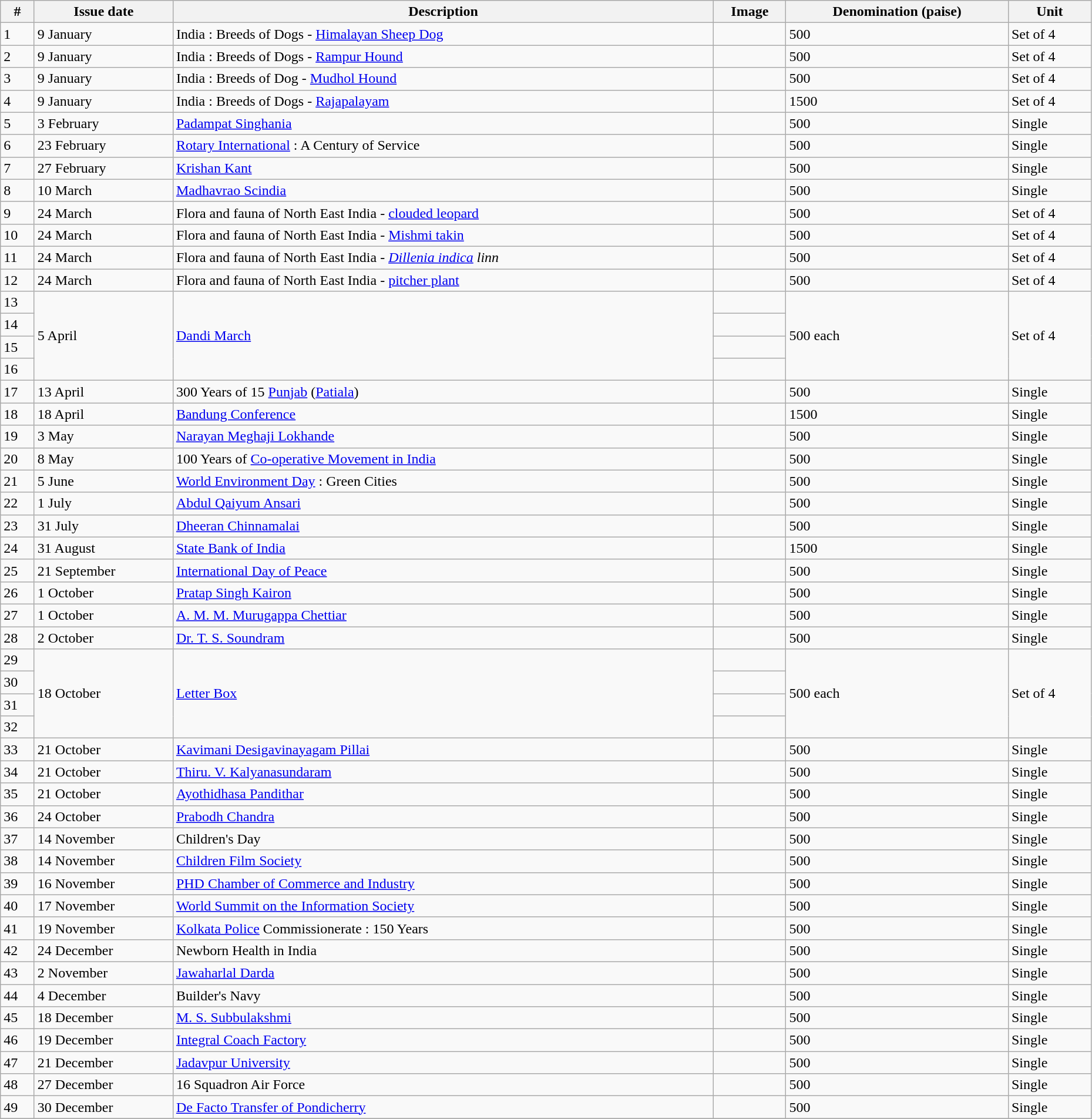<table class="wikitable" style="text-align:justify" width="98%">
<tr>
<th>#</th>
<th>Issue date</th>
<th>Description</th>
<th>Image</th>
<th>Denomination (paise)</th>
<th>Unit</th>
</tr>
<tr>
<td>1</td>
<td>9 January</td>
<td>India : Breeds of Dogs - <a href='#'>Himalayan Sheep Dog</a></td>
<td></td>
<td>500</td>
<td>Set of 4</td>
</tr>
<tr>
<td>2</td>
<td>9 January</td>
<td>India : Breeds of Dogs  - <a href='#'>Rampur Hound</a></td>
<td></td>
<td>500</td>
<td>Set of 4</td>
</tr>
<tr>
<td>3</td>
<td>9 January</td>
<td>India : Breeds of Dog - <a href='#'>Mudhol Hound</a></td>
<td></td>
<td>500</td>
<td>Set of 4</td>
</tr>
<tr>
<td>4</td>
<td>9 January</td>
<td>India : Breeds of Dogs - <a href='#'>Rajapalayam</a></td>
<td></td>
<td>1500</td>
<td>Set of 4</td>
</tr>
<tr>
<td>5</td>
<td>3 February</td>
<td><a href='#'>Padampat Singhania</a></td>
<td></td>
<td>500</td>
<td>Single</td>
</tr>
<tr>
<td>6</td>
<td>23 February</td>
<td><a href='#'>Rotary International</a> : A Century of Service</td>
<td></td>
<td>500</td>
<td>Single</td>
</tr>
<tr>
<td>7</td>
<td>27 February</td>
<td><a href='#'>Krishan Kant</a></td>
<td></td>
<td>500</td>
<td>Single</td>
</tr>
<tr>
<td>8</td>
<td>10 March</td>
<td><a href='#'>Madhavrao Scindia</a></td>
<td></td>
<td>500</td>
<td>Single</td>
</tr>
<tr>
<td>9</td>
<td>24 March</td>
<td>Flora and fauna of North East India - <a href='#'>clouded leopard</a></td>
<td></td>
<td>500</td>
<td>Set of 4</td>
</tr>
<tr>
<td>10</td>
<td>24 March</td>
<td>Flora and fauna of North East India - <a href='#'>Mishmi takin</a></td>
<td></td>
<td>500</td>
<td>Set of 4</td>
</tr>
<tr>
<td>11</td>
<td>24 March</td>
<td>Flora and fauna of North East India - <em><a href='#'>Dillenia indica</a> linn</em></td>
<td></td>
<td>500</td>
<td>Set of 4</td>
</tr>
<tr>
<td>12</td>
<td>24 March</td>
<td>Flora and fauna of North East India - <a href='#'>pitcher plant</a></td>
<td></td>
<td>500</td>
<td>Set of 4</td>
</tr>
<tr>
<td>13</td>
<td rowspan="4">5 April</td>
<td rowspan="4"><a href='#'>Dandi March</a></td>
<td></td>
<td rowspan="4">500 each</td>
<td rowspan="4">Set of 4</td>
</tr>
<tr>
<td>14</td>
<td></td>
</tr>
<tr>
<td>15</td>
<td></td>
</tr>
<tr>
<td>16</td>
<td></td>
</tr>
<tr>
<td>17</td>
<td>13 April</td>
<td>300 Years of 15 <a href='#'>Punjab</a> (<a href='#'>Patiala</a>)</td>
<td></td>
<td>500</td>
<td>Single</td>
</tr>
<tr>
<td>18</td>
<td>18 April</td>
<td><a href='#'>Bandung Conference</a></td>
<td></td>
<td>1500</td>
<td>Single</td>
</tr>
<tr>
<td>19</td>
<td>3 May</td>
<td><a href='#'>Narayan Meghaji Lokhande</a></td>
<td></td>
<td>500</td>
<td>Single</td>
</tr>
<tr>
<td>20</td>
<td>8 May</td>
<td>100 Years of <a href='#'>Co-operative Movement in India</a></td>
<td></td>
<td>500</td>
<td>Single</td>
</tr>
<tr>
<td>21</td>
<td>5 June</td>
<td><a href='#'>World Environment Day</a> : Green Cities</td>
<td></td>
<td>500</td>
<td>Single</td>
</tr>
<tr>
<td>22</td>
<td>1 July</td>
<td><a href='#'>Abdul Qaiyum Ansari</a></td>
<td></td>
<td>500</td>
<td>Single</td>
</tr>
<tr>
<td>23</td>
<td>31 July</td>
<td><a href='#'>Dheeran Chinnamalai</a></td>
<td></td>
<td>500</td>
<td>Single</td>
</tr>
<tr>
<td>24</td>
<td>31 August</td>
<td><a href='#'>State Bank of India</a></td>
<td></td>
<td>1500</td>
<td>Single</td>
</tr>
<tr>
<td>25</td>
<td>21 September</td>
<td><a href='#'>International Day of Peace</a></td>
<td></td>
<td>500</td>
<td>Single</td>
</tr>
<tr>
<td>26</td>
<td>1 October</td>
<td><a href='#'>Pratap Singh Kairon</a></td>
<td></td>
<td>500</td>
<td>Single</td>
</tr>
<tr>
<td>27</td>
<td>1 October</td>
<td><a href='#'>A. M. M. Murugappa Chettiar</a></td>
<td></td>
<td>500</td>
<td>Single</td>
</tr>
<tr>
<td>28</td>
<td>2 October</td>
<td><a href='#'>Dr. T. S. Soundram</a></td>
<td></td>
<td>500</td>
<td>Single</td>
</tr>
<tr>
<td>29</td>
<td rowspan="4">18 October</td>
<td rowspan="4"><a href='#'>Letter Box</a></td>
<td></td>
<td rowspan="4">500 each</td>
<td rowspan="4">Set of 4</td>
</tr>
<tr>
<td>30</td>
<td></td>
</tr>
<tr>
<td>31</td>
<td></td>
</tr>
<tr>
<td>32</td>
<td></td>
</tr>
<tr>
<td>33</td>
<td>21 October</td>
<td><a href='#'>Kavimani Desigavinayagam Pillai</a></td>
<td></td>
<td>500</td>
<td>Single</td>
</tr>
<tr>
<td>34</td>
<td>21 October</td>
<td><a href='#'>Thiru. V. Kalyanasundaram</a></td>
<td></td>
<td>500</td>
<td>Single</td>
</tr>
<tr>
<td>35</td>
<td>21 October</td>
<td><a href='#'>Ayothidhasa Pandithar</a></td>
<td></td>
<td>500</td>
<td>Single</td>
</tr>
<tr>
<td>36</td>
<td>24 October</td>
<td><a href='#'>Prabodh Chandra</a></td>
<td></td>
<td>500</td>
<td>Single</td>
</tr>
<tr>
<td>37</td>
<td>14 November</td>
<td>Children's Day</td>
<td></td>
<td>500</td>
<td>Single</td>
</tr>
<tr>
<td>38</td>
<td>14 November</td>
<td><a href='#'>Children Film Society</a></td>
<td></td>
<td>500</td>
<td>Single</td>
</tr>
<tr>
<td>39</td>
<td>16 November</td>
<td><a href='#'>PHD Chamber of Commerce and Industry</a></td>
<td></td>
<td>500</td>
<td>Single</td>
</tr>
<tr>
<td>40</td>
<td>17 November</td>
<td><a href='#'>World Summit on the Information Society</a></td>
<td></td>
<td>500</td>
<td>Single</td>
</tr>
<tr>
<td>41</td>
<td>19 November</td>
<td><a href='#'>Kolkata Police</a> Commissionerate : 150 Years</td>
<td></td>
<td>500</td>
<td>Single</td>
</tr>
<tr>
<td>42</td>
<td>24 December</td>
<td>Newborn Health in India</td>
<td></td>
<td>500</td>
<td>Single</td>
</tr>
<tr>
<td>43</td>
<td>2 November</td>
<td><a href='#'>Jawaharlal Darda</a></td>
<td></td>
<td>500</td>
<td>Single</td>
</tr>
<tr>
<td>44</td>
<td>4 December</td>
<td>Builder's Navy</td>
<td></td>
<td>500</td>
<td>Single</td>
</tr>
<tr>
<td>45</td>
<td>18 December</td>
<td><a href='#'>M. S. Subbulakshmi</a></td>
<td></td>
<td>500</td>
<td>Single</td>
</tr>
<tr>
<td>46</td>
<td>19 December</td>
<td><a href='#'>Integral Coach Factory</a></td>
<td></td>
<td>500</td>
<td>Single</td>
</tr>
<tr>
<td>47</td>
<td>21 December</td>
<td><a href='#'>Jadavpur University</a></td>
<td></td>
<td>500</td>
<td>Single</td>
</tr>
<tr>
<td>48</td>
<td>27 December</td>
<td>16 Squadron Air Force</td>
<td></td>
<td>500</td>
<td>Single</td>
</tr>
<tr>
<td>49</td>
<td>30 December</td>
<td><a href='#'>De Facto Transfer of Pondicherry</a></td>
<td></td>
<td>500</td>
<td>Single</td>
</tr>
<tr>
</tr>
</table>
